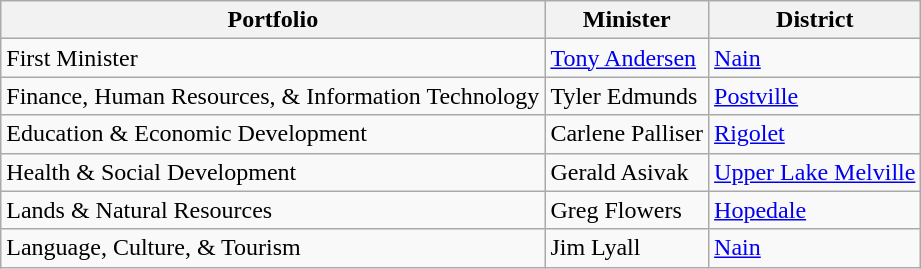<table class="wikitable">
<tr>
<th>Portfolio</th>
<th>Minister</th>
<th>District</th>
</tr>
<tr>
<td>First Minister</td>
<td><a href='#'>Tony Andersen</a></td>
<td><a href='#'>Nain</a></td>
</tr>
<tr>
<td>Finance, Human Resources, & Information Technology</td>
<td>Tyler Edmunds </td>
<td><a href='#'>Postville</a></td>
</tr>
<tr>
<td>Education & Economic Development</td>
<td>Carlene Palliser </td>
<td><a href='#'>Rigolet</a></td>
</tr>
<tr>
<td>Health & Social Development</td>
<td>Gerald Asivak</td>
<td><a href='#'>Upper Lake Melville</a></td>
</tr>
<tr>
<td>Lands & Natural Resources</td>
<td>Greg Flowers</td>
<td><a href='#'>Hopedale</a></td>
</tr>
<tr>
<td>Language, Culture, & Tourism</td>
<td>Jim Lyall</td>
<td><a href='#'>Nain</a></td>
</tr>
</table>
